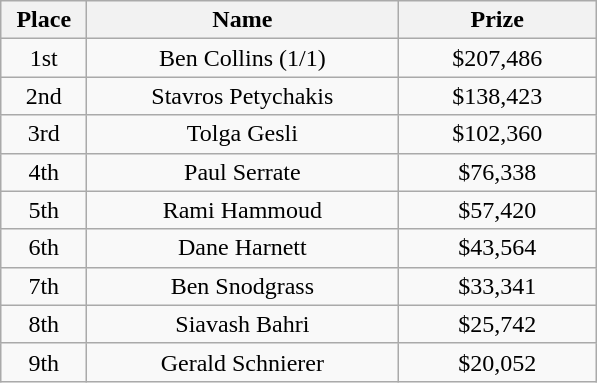<table class="wikitable">
<tr>
<th width="50">Place</th>
<th width="200">Name</th>
<th width="125">Prize</th>
</tr>
<tr>
<td align=center>1st</td>
<td align=center> Ben Collins (1/1)</td>
<td align=center>$207,486</td>
</tr>
<tr>
<td align=center>2nd</td>
<td align=center> Stavros Petychakis</td>
<td align=center>$138,423</td>
</tr>
<tr>
<td align=center>3rd</td>
<td align=center> Tolga Gesli</td>
<td align=center>$102,360</td>
</tr>
<tr>
<td align=center>4th</td>
<td align=center> Paul Serrate</td>
<td align=center>$76,338</td>
</tr>
<tr>
<td align=center>5th</td>
<td align=center> Rami Hammoud</td>
<td align=center>$57,420</td>
</tr>
<tr>
<td align=center>6th</td>
<td align=center> Dane Harnett</td>
<td align=center>$43,564</td>
</tr>
<tr>
<td align=center>7th</td>
<td align=center> Ben Snodgrass</td>
<td align=center>$33,341</td>
</tr>
<tr>
<td align=center>8th</td>
<td align=center> Siavash Bahri</td>
<td align=center>$25,742</td>
</tr>
<tr>
<td align=center>9th</td>
<td align=center> Gerald Schnierer</td>
<td align=center>$20,052</td>
</tr>
</table>
